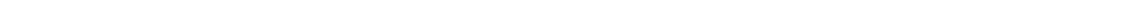<table style="width:88%; text-align:center;">
<tr style="color:white;">
<td style="background:"><strong>235</strong></td>
<td style="background:"><strong>50</strong></td>
<td style="background:"><strong>3</strong></td>
</tr>
<tr>
<td></td>
<td></td>
<td></td>
</tr>
</table>
